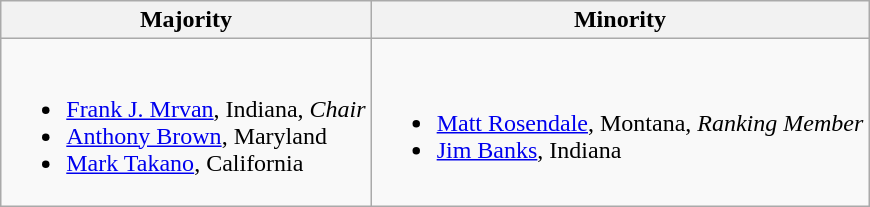<table class="wikitable">
<tr>
<th>Majority</th>
<th>Minority</th>
</tr>
<tr>
<td><br><ul><li><a href='#'>Frank J. Mrvan</a>, Indiana, <em>Chair</em></li><li><a href='#'>Anthony Brown</a>, Maryland</li><li><a href='#'>Mark Takano</a>, California</li></ul></td>
<td><br><ul><li><a href='#'>Matt Rosendale</a>, Montana, <em>Ranking Member</em></li><li><a href='#'>Jim Banks</a>, Indiana</li></ul></td>
</tr>
</table>
